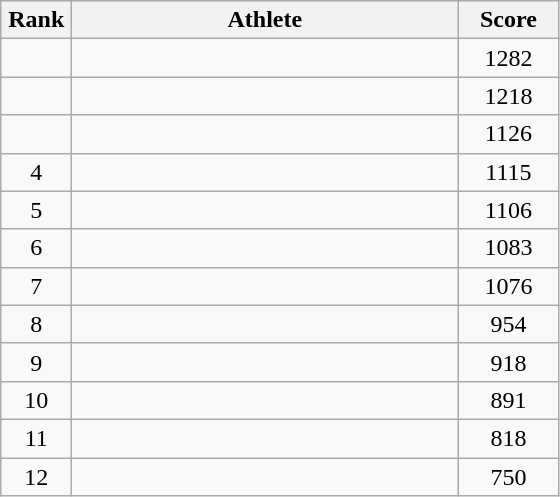<table class=wikitable style="text-align:center">
<tr>
<th width=40>Rank</th>
<th width=250>Athlete</th>
<th width=60>Score</th>
</tr>
<tr>
<td></td>
<td align="left"></td>
<td>1282</td>
</tr>
<tr>
<td></td>
<td align="left"></td>
<td>1218</td>
</tr>
<tr>
<td></td>
<td align="left"></td>
<td>1126</td>
</tr>
<tr>
<td>4</td>
<td align="left"></td>
<td>1115</td>
</tr>
<tr>
<td>5</td>
<td align="left"></td>
<td>1106</td>
</tr>
<tr>
<td>6</td>
<td align="left"></td>
<td>1083</td>
</tr>
<tr>
<td>7</td>
<td align="left"></td>
<td>1076</td>
</tr>
<tr>
<td>8</td>
<td align="left"></td>
<td>954</td>
</tr>
<tr>
<td>9</td>
<td align="left"></td>
<td>918</td>
</tr>
<tr>
<td>10</td>
<td align="left"></td>
<td>891</td>
</tr>
<tr>
<td>11</td>
<td align="left"></td>
<td>818</td>
</tr>
<tr>
<td>12</td>
<td align="left"></td>
<td>750</td>
</tr>
</table>
